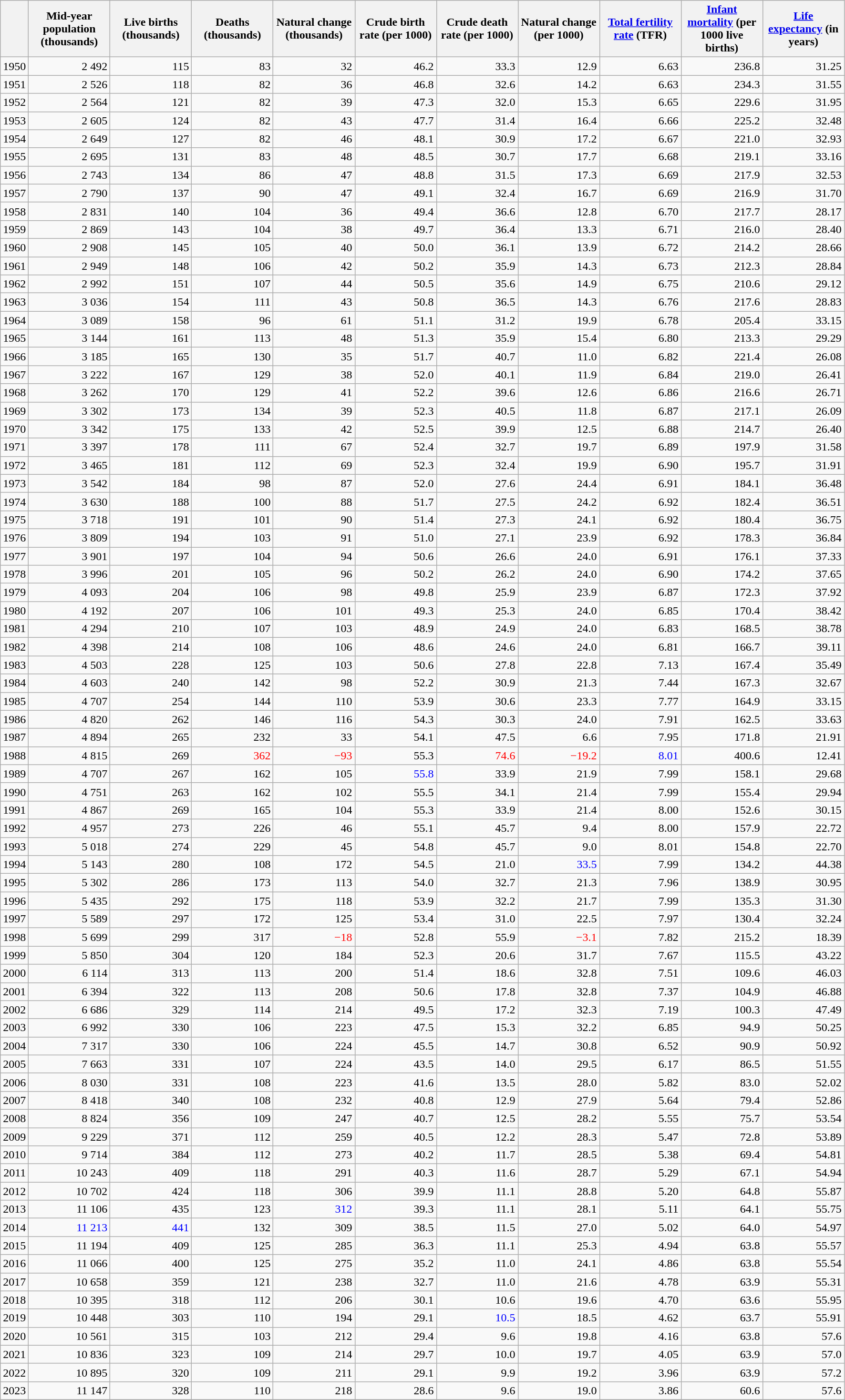<table class="wikitable sortable" style="text-align:right">
<tr>
<th></th>
<th style="width:80pt;">Mid-year population (thousands)</th>
<th style="width:80pt;">Live births (thousands)</th>
<th style="width:80pt;">Deaths (thousands)</th>
<th style="width:80pt;">Natural change (thousands)</th>
<th style="width:80pt;">Crude birth rate (per 1000)</th>
<th style="width:80pt;">Crude death rate (per 1000)</th>
<th style="width:80pt;">Natural change (per 1000)</th>
<th style="width:80pt;"><a href='#'>Total fertility rate</a> (TFR)</th>
<th style="width:80pt;"><a href='#'>Infant mortality</a> (per 1000 live births)</th>
<th style="width:80pt;"><a href='#'>Life expectancy</a> (in years)</th>
</tr>
<tr>
<td>1950</td>
<td>2 492</td>
<td>   115</td>
<td>   83</td>
<td>   32</td>
<td>46.2</td>
<td>33.3</td>
<td>12.9</td>
<td>6.63</td>
<td>236.8</td>
<td>31.25</td>
</tr>
<tr>
<td>1951</td>
<td>  2 526</td>
<td>  118</td>
<td>  82</td>
<td>  36</td>
<td>46.8</td>
<td>32.6</td>
<td>14.2</td>
<td>6.63</td>
<td>234.3</td>
<td>31.55</td>
</tr>
<tr>
<td>1952</td>
<td>  2 564</td>
<td>  121</td>
<td>  82</td>
<td>  39</td>
<td>47.3</td>
<td>32.0</td>
<td>15.3</td>
<td>6.65</td>
<td>229.6</td>
<td>31.95</td>
</tr>
<tr>
<td>1953</td>
<td>  2 605</td>
<td>  124</td>
<td>  82</td>
<td>  43</td>
<td>47.7</td>
<td>31.4</td>
<td>16.4</td>
<td>6.66</td>
<td>225.2</td>
<td>32.48</td>
</tr>
<tr>
<td>1954</td>
<td>  2 649</td>
<td>  127</td>
<td>  82</td>
<td>  46</td>
<td>48.1</td>
<td>30.9</td>
<td>17.2</td>
<td>6.67</td>
<td>221.0</td>
<td>32.93</td>
</tr>
<tr>
<td>1955</td>
<td>  2 695</td>
<td>  131</td>
<td>  83</td>
<td>  48</td>
<td>48.5</td>
<td>30.7</td>
<td>17.7</td>
<td>6.68</td>
<td>219.1</td>
<td>33.16</td>
</tr>
<tr>
<td>1956</td>
<td>  2 743</td>
<td>  134</td>
<td>  86</td>
<td>  47</td>
<td>48.8</td>
<td>31.5</td>
<td>17.3</td>
<td>6.69</td>
<td>217.9</td>
<td>32.53</td>
</tr>
<tr>
<td>1957</td>
<td>  2 790</td>
<td>  137</td>
<td>  90</td>
<td>  47</td>
<td>49.1</td>
<td>32.4</td>
<td>16.7</td>
<td>6.69</td>
<td>216.9</td>
<td>31.70</td>
</tr>
<tr>
<td>1958</td>
<td>  2 831</td>
<td>  140</td>
<td>  104</td>
<td>  36</td>
<td>49.4</td>
<td>36.6</td>
<td>12.8</td>
<td>6.70</td>
<td>217.7</td>
<td>28.17</td>
</tr>
<tr>
<td>1959</td>
<td>  2 869</td>
<td>  143</td>
<td>  104</td>
<td>  38</td>
<td>49.7</td>
<td>36.4</td>
<td>13.3</td>
<td>6.71</td>
<td>216.0</td>
<td>28.40</td>
</tr>
<tr>
<td>1960</td>
<td>  2 908</td>
<td>  145</td>
<td>  105</td>
<td>  40</td>
<td>50.0</td>
<td>36.1</td>
<td>13.9</td>
<td>6.72</td>
<td>214.2</td>
<td>28.66</td>
</tr>
<tr>
<td>1961</td>
<td>  2 949</td>
<td>  148</td>
<td>  106</td>
<td>  42</td>
<td>50.2</td>
<td>35.9</td>
<td>14.3</td>
<td>6.73</td>
<td>212.3</td>
<td>28.84</td>
</tr>
<tr>
<td>1962</td>
<td>  2 992</td>
<td>  151</td>
<td>  107</td>
<td>  44</td>
<td>50.5</td>
<td>35.6</td>
<td>14.9</td>
<td>6.75</td>
<td>210.6</td>
<td>29.12</td>
</tr>
<tr>
<td>1963</td>
<td>  3 036</td>
<td>  154</td>
<td>  111</td>
<td>  43</td>
<td>50.8</td>
<td>36.5</td>
<td>14.3</td>
<td>6.76</td>
<td>217.6</td>
<td>28.83</td>
</tr>
<tr>
<td>1964</td>
<td>  3 089</td>
<td>  158</td>
<td>  96</td>
<td>  61</td>
<td>51.1</td>
<td>31.2</td>
<td>19.9</td>
<td>6.78</td>
<td>205.4</td>
<td>33.15</td>
</tr>
<tr>
<td>1965</td>
<td>  3 144</td>
<td>  161</td>
<td>  113</td>
<td>  48</td>
<td>51.3</td>
<td>35.9</td>
<td>15.4</td>
<td>6.80</td>
<td>213.3</td>
<td>29.29</td>
</tr>
<tr>
<td>1966</td>
<td>  3 185</td>
<td>  165</td>
<td>  130</td>
<td>  35</td>
<td>51.7</td>
<td>40.7</td>
<td>11.0</td>
<td>6.82</td>
<td>221.4</td>
<td>26.08</td>
</tr>
<tr>
<td>1967</td>
<td>  3 222</td>
<td>  167</td>
<td>  129</td>
<td>  38</td>
<td>52.0</td>
<td>40.1</td>
<td>11.9</td>
<td>6.84</td>
<td>219.0</td>
<td>26.41</td>
</tr>
<tr>
<td>1968</td>
<td>  3 262</td>
<td>  170</td>
<td>  129</td>
<td>  41</td>
<td>52.2</td>
<td>39.6</td>
<td>12.6</td>
<td>6.86</td>
<td>216.6</td>
<td>26.71</td>
</tr>
<tr>
<td>1969</td>
<td>  3 302</td>
<td>  173</td>
<td>  134</td>
<td>  39</td>
<td>52.3</td>
<td>40.5</td>
<td>11.8</td>
<td>6.87</td>
<td>217.1</td>
<td>26.09</td>
</tr>
<tr>
<td>1970</td>
<td>  3 342</td>
<td>  175</td>
<td>  133</td>
<td>  42</td>
<td>52.5</td>
<td>39.9</td>
<td>12.5</td>
<td>6.88</td>
<td>214.7</td>
<td>26.40</td>
</tr>
<tr>
<td>1971</td>
<td>  3 397</td>
<td>  178</td>
<td>  111</td>
<td>  67</td>
<td>52.4</td>
<td>32.7</td>
<td>19.7</td>
<td>6.89</td>
<td>197.9</td>
<td>31.58</td>
</tr>
<tr>
<td>1972</td>
<td>  3 465</td>
<td>  181</td>
<td>  112</td>
<td>  69</td>
<td>52.3</td>
<td>32.4</td>
<td>19.9</td>
<td>6.90</td>
<td>195.7</td>
<td>31.91</td>
</tr>
<tr>
<td>1973</td>
<td>  3 542</td>
<td>  184</td>
<td>  98</td>
<td>  87</td>
<td>52.0</td>
<td>27.6</td>
<td>24.4</td>
<td>6.91</td>
<td>184.1</td>
<td>36.48</td>
</tr>
<tr>
<td>1974</td>
<td>  3 630</td>
<td>  188</td>
<td>  100</td>
<td>  88</td>
<td>51.7</td>
<td>27.5</td>
<td>24.2</td>
<td>6.92</td>
<td>182.4</td>
<td>36.51</td>
</tr>
<tr>
<td>1975</td>
<td>  3 718</td>
<td>  191</td>
<td>  101</td>
<td>  90</td>
<td>51.4</td>
<td>27.3</td>
<td>24.1</td>
<td>6.92</td>
<td>180.4</td>
<td>36.75</td>
</tr>
<tr>
<td>1976</td>
<td>  3 809</td>
<td>  194</td>
<td>  103</td>
<td>  91</td>
<td>51.0</td>
<td>27.1</td>
<td>23.9</td>
<td>6.92</td>
<td>178.3</td>
<td>36.84</td>
</tr>
<tr>
<td>1977</td>
<td>  3 901</td>
<td>  197</td>
<td>  104</td>
<td>  94</td>
<td>50.6</td>
<td>26.6</td>
<td>24.0</td>
<td>6.91</td>
<td>176.1</td>
<td>37.33</td>
</tr>
<tr>
<td>1978</td>
<td>  3 996</td>
<td>  201</td>
<td>  105</td>
<td>  96</td>
<td>50.2</td>
<td>26.2</td>
<td>24.0</td>
<td>6.90</td>
<td>174.2</td>
<td>37.65</td>
</tr>
<tr>
<td>1979</td>
<td>  4 093</td>
<td>  204</td>
<td>  106</td>
<td>  98</td>
<td>49.8</td>
<td>25.9</td>
<td>23.9</td>
<td>6.87</td>
<td>172.3</td>
<td>37.92</td>
</tr>
<tr>
<td>1980</td>
<td>  4 192</td>
<td>  207</td>
<td>  106</td>
<td>  101</td>
<td>49.3</td>
<td>25.3</td>
<td>24.0</td>
<td>6.85</td>
<td>170.4</td>
<td>38.42</td>
</tr>
<tr>
<td>1981</td>
<td>  4 294</td>
<td>  210</td>
<td>  107</td>
<td>  103</td>
<td>48.9</td>
<td>24.9</td>
<td>24.0</td>
<td>6.83</td>
<td>168.5</td>
<td>38.78</td>
</tr>
<tr>
<td>1982</td>
<td>  4 398</td>
<td>  214</td>
<td>  108</td>
<td>  106</td>
<td>48.6</td>
<td>24.6</td>
<td>24.0</td>
<td>6.81</td>
<td>166.7</td>
<td>39.11</td>
</tr>
<tr>
<td>1983</td>
<td>  4 503</td>
<td>  228</td>
<td>  125</td>
<td>  103</td>
<td>50.6</td>
<td>27.8</td>
<td>22.8</td>
<td>7.13</td>
<td>167.4</td>
<td>35.49</td>
</tr>
<tr>
<td>1984</td>
<td>  4 603</td>
<td>  240</td>
<td>  142</td>
<td>  98</td>
<td>52.2</td>
<td>30.9</td>
<td>21.3</td>
<td>7.44</td>
<td>167.3</td>
<td>32.67</td>
</tr>
<tr>
<td>1985</td>
<td>  4 707</td>
<td>  254</td>
<td>  144</td>
<td>  110</td>
<td>53.9</td>
<td>30.6</td>
<td>23.3</td>
<td>7.77</td>
<td>164.9</td>
<td>33.15</td>
</tr>
<tr>
<td>1986</td>
<td>  4 820</td>
<td>  262</td>
<td>  146</td>
<td>  116</td>
<td>54.3</td>
<td>30.3</td>
<td>24.0</td>
<td>7.91</td>
<td>162.5</td>
<td>33.63</td>
</tr>
<tr>
<td>1987</td>
<td>  4 894</td>
<td>  265</td>
<td>  232</td>
<td>  33</td>
<td>54.1</td>
<td>47.5</td>
<td>6.6</td>
<td>7.95</td>
<td>171.8</td>
<td>21.91</td>
</tr>
<tr>
<td>1988</td>
<td>  4 815</td>
<td>  269</td>
<td style="color: red">362</td>
<td style="color: red">−93</td>
<td>55.3</td>
<td style="color: red">74.6</td>
<td style="color: red">−19.2</td>
<td style="color: blue">8.01</td>
<td>400.6</td>
<td>12.41</td>
</tr>
<tr>
<td>1989</td>
<td>  4 707</td>
<td>  267</td>
<td>  162</td>
<td>  105</td>
<td style="color: blue">55.8</td>
<td>33.9</td>
<td>21.9</td>
<td>7.99</td>
<td>158.1</td>
<td>29.68</td>
</tr>
<tr>
<td>1990</td>
<td>  4 751</td>
<td>  263</td>
<td>  162</td>
<td>  102</td>
<td>55.5</td>
<td>34.1</td>
<td>21.4</td>
<td>7.99</td>
<td>155.4</td>
<td>29.94</td>
</tr>
<tr>
<td>1991</td>
<td>  4 867</td>
<td>  269</td>
<td>  165</td>
<td>  104</td>
<td>55.3</td>
<td>33.9</td>
<td>21.4</td>
<td>8.00</td>
<td>152.6</td>
<td>30.15</td>
</tr>
<tr>
<td>1992</td>
<td>  4 957</td>
<td>  273</td>
<td>  226</td>
<td>  46</td>
<td>55.1</td>
<td>45.7</td>
<td>9.4</td>
<td>8.00</td>
<td>157.9</td>
<td>22.72</td>
</tr>
<tr>
<td>1993</td>
<td>  5 018</td>
<td>  274</td>
<td>  229</td>
<td>  45</td>
<td>54.8</td>
<td>45.7</td>
<td>9.0</td>
<td>8.01</td>
<td>154.8</td>
<td>22.70</td>
</tr>
<tr>
<td>1994</td>
<td>  5 143</td>
<td>  280</td>
<td>  108</td>
<td>  172</td>
<td>54.5</td>
<td>21.0</td>
<td style="color: blue">33.5</td>
<td>7.99</td>
<td>134.2</td>
<td>44.38</td>
</tr>
<tr>
<td>1995</td>
<td>  5 302</td>
<td>  286</td>
<td>  173</td>
<td>  113</td>
<td>54.0</td>
<td>32.7</td>
<td>21.3</td>
<td>7.96</td>
<td>138.9</td>
<td>30.95</td>
</tr>
<tr>
<td>1996</td>
<td>  5 435</td>
<td>  292</td>
<td>  175</td>
<td>  118</td>
<td>53.9</td>
<td>32.2</td>
<td>21.7</td>
<td>7.99</td>
<td>135.3</td>
<td>31.30</td>
</tr>
<tr>
<td>1997</td>
<td>  5 589</td>
<td>  297</td>
<td>  172</td>
<td>  125</td>
<td>53.4</td>
<td>31.0</td>
<td>22.5</td>
<td>7.97</td>
<td>130.4</td>
<td>32.24</td>
</tr>
<tr>
<td>1998</td>
<td>  5 699</td>
<td>  299</td>
<td>  317</td>
<td align="right" style="color: red">−18</td>
<td>52.8</td>
<td>55.9</td>
<td align="right" style="color: red">−3.1</td>
<td>7.82</td>
<td>215.2</td>
<td>18.39</td>
</tr>
<tr>
<td>1999</td>
<td>  5 850</td>
<td>  304</td>
<td>  120</td>
<td>  184</td>
<td>52.3</td>
<td>20.6</td>
<td>31.7</td>
<td>7.67</td>
<td>115.5</td>
<td>43.22</td>
</tr>
<tr>
<td>2000</td>
<td>  6 114</td>
<td>  313</td>
<td>  113</td>
<td>  200</td>
<td>51.4</td>
<td>18.6</td>
<td>32.8</td>
<td>7.51</td>
<td>109.6</td>
<td>46.03</td>
</tr>
<tr>
<td>2001</td>
<td>  6 394</td>
<td>  322</td>
<td>  113</td>
<td>  208</td>
<td>50.6</td>
<td>17.8</td>
<td>32.8</td>
<td>7.37</td>
<td>104.9</td>
<td>46.88</td>
</tr>
<tr>
<td>2002</td>
<td>  6 686</td>
<td>  329</td>
<td>  114</td>
<td>  214</td>
<td>49.5</td>
<td>17.2</td>
<td>32.3</td>
<td>7.19</td>
<td>100.3</td>
<td>47.49</td>
</tr>
<tr>
<td>2003</td>
<td>  6 992</td>
<td>  330</td>
<td>  106</td>
<td>  223</td>
<td>47.5</td>
<td>15.3</td>
<td>32.2</td>
<td>6.85</td>
<td>94.9</td>
<td>50.25</td>
</tr>
<tr>
<td>2004</td>
<td>  7 317</td>
<td>  330</td>
<td>  106</td>
<td>  224</td>
<td>45.5</td>
<td>14.7</td>
<td>30.8</td>
<td>6.52</td>
<td>90.9</td>
<td>50.92</td>
</tr>
<tr>
<td>2005</td>
<td>  7 663</td>
<td>  331</td>
<td>  107</td>
<td>  224</td>
<td>43.5</td>
<td>14.0</td>
<td>29.5</td>
<td>6.17</td>
<td>86.5</td>
<td>51.55</td>
</tr>
<tr>
<td>2006</td>
<td>  8 030</td>
<td>  331</td>
<td>  108</td>
<td>  223</td>
<td>41.6</td>
<td>13.5</td>
<td>28.0</td>
<td>5.82</td>
<td>83.0</td>
<td>52.02</td>
</tr>
<tr>
<td>2007</td>
<td>  8 418</td>
<td>  340</td>
<td>  108</td>
<td>  232</td>
<td>40.8</td>
<td>12.9</td>
<td>27.9</td>
<td>5.64</td>
<td>79.4</td>
<td>52.86</td>
</tr>
<tr>
<td>2008</td>
<td>  8 824</td>
<td>  356</td>
<td>  109</td>
<td>  247</td>
<td>40.7</td>
<td>12.5</td>
<td>28.2</td>
<td>5.55</td>
<td>75.7</td>
<td>53.54</td>
</tr>
<tr>
<td>2009</td>
<td>  9 229</td>
<td>  371</td>
<td>  112</td>
<td>  259</td>
<td>40.5</td>
<td>12.2</td>
<td>28.3</td>
<td>5.47</td>
<td>72.8</td>
<td>53.89</td>
</tr>
<tr>
<td>2010</td>
<td>  9 714</td>
<td>  384</td>
<td>  112</td>
<td>  273</td>
<td>40.2</td>
<td>11.7</td>
<td>28.5</td>
<td>5.38</td>
<td>69.4</td>
<td>54.81</td>
</tr>
<tr>
<td>2011</td>
<td>  10 243</td>
<td>  409</td>
<td>  118</td>
<td>  291</td>
<td>40.3</td>
<td>11.6</td>
<td>28.7</td>
<td>5.29</td>
<td>67.1</td>
<td>54.94</td>
</tr>
<tr>
<td>2012</td>
<td>  10 702</td>
<td>  424</td>
<td>  118</td>
<td>  306</td>
<td>39.9</td>
<td>11.1</td>
<td>28.8</td>
<td>5.20</td>
<td>64.8</td>
<td>55.87</td>
</tr>
<tr>
<td>2013</td>
<td>  11 106</td>
<td>  435</td>
<td>  123</td>
<td style="color: blue">  312</td>
<td>39.3</td>
<td>11.1</td>
<td>28.1</td>
<td>5.11</td>
<td>64.1</td>
<td>55.75</td>
</tr>
<tr>
<td>2014</td>
<td style="color:blue">11 213</td>
<td style="color:blue">  441</td>
<td>  132</td>
<td>  309</td>
<td>38.5</td>
<td>11.5</td>
<td>27.0</td>
<td>5.02</td>
<td>64.0</td>
<td>54.97</td>
</tr>
<tr>
<td>2015</td>
<td>  11 194</td>
<td>  409</td>
<td>  125</td>
<td>  285</td>
<td>36.3</td>
<td>11.1</td>
<td>25.3</td>
<td>4.94</td>
<td>63.8</td>
<td>55.57</td>
</tr>
<tr>
<td>2016</td>
<td>  11 066</td>
<td>  400</td>
<td>  125</td>
<td>  275</td>
<td>35.2</td>
<td>11.0</td>
<td>24.1</td>
<td>4.86</td>
<td>63.8</td>
<td>55.54</td>
</tr>
<tr>
<td>2017</td>
<td>  10 658</td>
<td>  359</td>
<td>  121</td>
<td>  238</td>
<td>32.7</td>
<td>11.0</td>
<td>21.6</td>
<td>4.78</td>
<td>63.9</td>
<td>55.31</td>
</tr>
<tr>
<td>2018</td>
<td>  10 395</td>
<td>  318</td>
<td>  112</td>
<td>  206</td>
<td>30.1</td>
<td>10.6</td>
<td>19.6</td>
<td>4.70</td>
<td>63.6</td>
<td>55.95</td>
</tr>
<tr>
<td>2019</td>
<td>  10 448</td>
<td>  303</td>
<td>  110</td>
<td>  194</td>
<td>29.1</td>
<td style="color: blue">10.5</td>
<td>18.5</td>
<td>4.62</td>
<td>63.7</td>
<td>55.91</td>
</tr>
<tr>
<td>2020</td>
<td>  10 561</td>
<td>  315</td>
<td>  103</td>
<td>  212</td>
<td>29.4</td>
<td>9.6</td>
<td>19.8</td>
<td>4.16</td>
<td>63.8</td>
<td>57.6</td>
</tr>
<tr>
<td>2021</td>
<td>  10 836</td>
<td>  323</td>
<td>  109</td>
<td>  214</td>
<td>29.7</td>
<td>10.0</td>
<td>19.7</td>
<td>4.05</td>
<td>63.9</td>
<td>57.0</td>
</tr>
<tr>
<td>2022</td>
<td>  10 895</td>
<td>  320</td>
<td>  109</td>
<td>  211</td>
<td>29.1</td>
<td>9.9</td>
<td>19.2</td>
<td>3.96</td>
<td>63.9</td>
<td>57.2</td>
</tr>
<tr>
<td>2023</td>
<td>  11 147</td>
<td>  328</td>
<td>  110</td>
<td>  218</td>
<td>28.6</td>
<td>9.6</td>
<td>19.0</td>
<td>3.86</td>
<td>60.6</td>
<td>57.6</td>
</tr>
<tr>
</tr>
</table>
